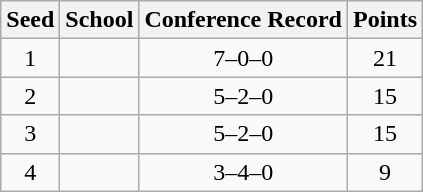<table class="wikitable" style="text-align:center">
<tr>
<th>Seed</th>
<th>School</th>
<th>Conference Record</th>
<th>Points</th>
</tr>
<tr>
<td>1</td>
<td></td>
<td>7–0–0</td>
<td>21</td>
</tr>
<tr>
<td>2</td>
<td></td>
<td>5–2–0</td>
<td>15</td>
</tr>
<tr>
<td>3</td>
<td></td>
<td>5–2–0</td>
<td>15</td>
</tr>
<tr>
<td>4</td>
<td></td>
<td>3–4–0</td>
<td>9</td>
</tr>
</table>
